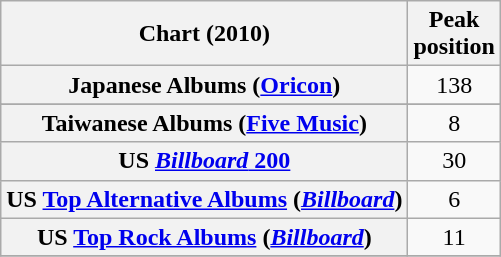<table class="wikitable sortable plainrowheaders" style="text-align: center;">
<tr>
<th scope="col">Chart (2010)</th>
<th scope="col">Peak<br>position</th>
</tr>
<tr>
<th scope="row">Japanese Albums (<a href='#'>Oricon</a>)</th>
<td>138</td>
</tr>
<tr>
</tr>
<tr>
<th scope="row">Taiwanese Albums (<a href='#'>Five Music</a>)</th>
<td>8</td>
</tr>
<tr>
<th scope="row">US <a href='#'><em>Billboard</em> 200</a></th>
<td>30</td>
</tr>
<tr>
<th scope="row">US <a href='#'>Top Alternative Albums</a> (<a href='#'><em>Billboard</em></a>)</th>
<td>6</td>
</tr>
<tr>
<th scope="row">US <a href='#'>Top Rock Albums</a> (<a href='#'><em>Billboard</em></a>)</th>
<td>11</td>
</tr>
<tr>
</tr>
</table>
